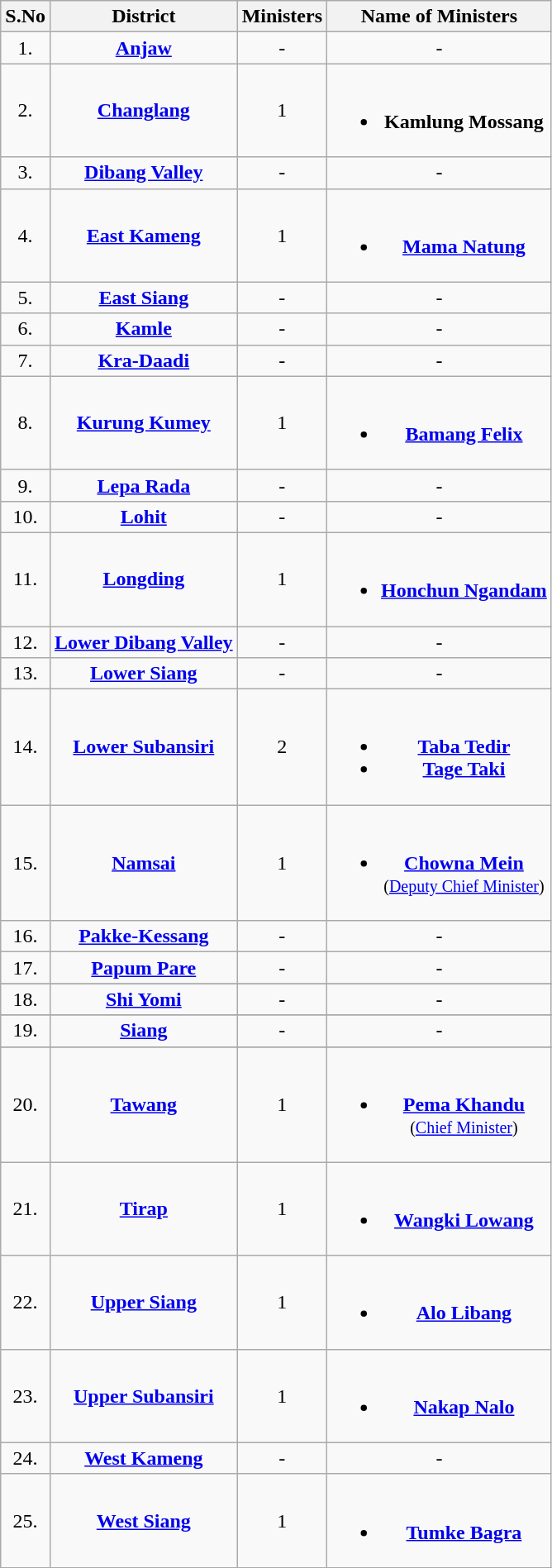<table class="wikitable sortable" style="text-align:center;">
<tr>
<th>S.No</th>
<th>District</th>
<th>Ministers</th>
<th>Name of Ministers</th>
</tr>
<tr>
<td>1.</td>
<td><a href='#'><strong>Anjaw</strong></a></td>
<td>-</td>
<td>-</td>
</tr>
<tr>
<td>2.</td>
<td><a href='#'><strong>Changlang</strong></a></td>
<td>1</td>
<td><br><ul><li><strong>Kamlung Mossang</strong></li></ul></td>
</tr>
<tr>
<td>3.</td>
<td><a href='#'><strong>Dibang Valley</strong></a></td>
<td>-</td>
<td>-</td>
</tr>
<tr>
<td>4.</td>
<td><a href='#'><strong>East Kameng</strong></a></td>
<td>1</td>
<td><br><ul><li><strong><a href='#'>Mama Natung</a></strong></li></ul></td>
</tr>
<tr>
<td>5.</td>
<td><a href='#'><strong>East Siang</strong></a></td>
<td>-</td>
<td>-</td>
</tr>
<tr>
<td>6.</td>
<td><a href='#'><strong>Kamle</strong></a></td>
<td>-</td>
<td>-</td>
</tr>
<tr>
<td>7.</td>
<td><a href='#'><strong>Kra-Daadi</strong></a></td>
<td>-</td>
<td>-</td>
</tr>
<tr>
<td>8.</td>
<td><a href='#'><strong>Kurung Kumey</strong></a></td>
<td>1</td>
<td><br><ul><li><strong><a href='#'>Bamang Felix</a></strong></li></ul></td>
</tr>
<tr>
<td>9.</td>
<td><a href='#'><strong>Lepa Rada</strong></a></td>
<td>-</td>
<td>-</td>
</tr>
<tr>
<td>10.</td>
<td><a href='#'><strong>Lohit</strong></a></td>
<td>-</td>
<td>-</td>
</tr>
<tr>
<td>11.</td>
<td><a href='#'><strong>Longding</strong></a></td>
<td>1</td>
<td><br><ul><li><strong><a href='#'>Honchun Ngandam</a></strong></li></ul></td>
</tr>
<tr>
<td>12.</td>
<td><a href='#'><strong>Lower Dibang Valley</strong></a></td>
<td>-</td>
<td>-</td>
</tr>
<tr>
<td>13.</td>
<td><a href='#'><strong>Lower Siang</strong></a></td>
<td>-</td>
<td>-</td>
</tr>
<tr>
<td>14.</td>
<td><a href='#'><strong>Lower Subansiri</strong></a></td>
<td>2</td>
<td><br><ul><li><strong><a href='#'>Taba Tedir</a></strong></li><li><strong><a href='#'>Tage Taki</a></strong></li></ul></td>
</tr>
<tr>
<td>15.</td>
<td><a href='#'><strong>Namsai</strong></a></td>
<td>1</td>
<td><br><ul><li><strong><a href='#'>Chowna Mein</a></strong><br><small>(<a href='#'>Deputy Chief Minister</a>)</small></li></ul></td>
</tr>
<tr>
<td>16.</td>
<td><a href='#'><strong>Pakke-Kessang</strong></a></td>
<td>-</td>
<td>-</td>
</tr>
<tr>
<td>17.</td>
<td><a href='#'><strong>Papum Pare</strong></a></td>
<td>-</td>
<td>-</td>
</tr>
<tr>
</tr>
<tr>
<td>18.</td>
<td><a href='#'><strong>Shi Yomi</strong></a></td>
<td>-</td>
<td>-</td>
</tr>
<tr>
</tr>
<tr>
<td>19.</td>
<td><a href='#'><strong>Siang</strong></a></td>
<td>-</td>
<td>-</td>
</tr>
<tr>
</tr>
<tr>
<td>20.</td>
<td><a href='#'><strong>Tawang</strong></a></td>
<td>1</td>
<td><br><ul><li><strong><a href='#'>Pema Khandu</a></strong><br><small>(<a href='#'>Chief Minister</a>)</small></li></ul></td>
</tr>
<tr>
<td>21.</td>
<td><a href='#'><strong>Tirap</strong></a></td>
<td>1</td>
<td><br><ul><li><strong><a href='#'>Wangki Lowang</a></strong></li></ul></td>
</tr>
<tr>
<td>22.</td>
<td><a href='#'><strong>Upper Siang</strong></a></td>
<td>1</td>
<td><br><ul><li><strong><a href='#'>Alo Libang</a></strong></li></ul></td>
</tr>
<tr>
<td>23.</td>
<td><a href='#'><strong>Upper Subansiri</strong></a></td>
<td>1</td>
<td><br><ul><li><strong><a href='#'>Nakap Nalo</a></strong></li></ul></td>
</tr>
<tr>
<td>24.</td>
<td><a href='#'><strong>West Kameng</strong></a></td>
<td>-</td>
<td>-</td>
</tr>
<tr>
<td>25.</td>
<td><a href='#'><strong>West Siang </strong></a></td>
<td>1</td>
<td><br><ul><li><strong><a href='#'>Tumke Bagra</a></strong></li></ul></td>
</tr>
<tr>
</tr>
</table>
